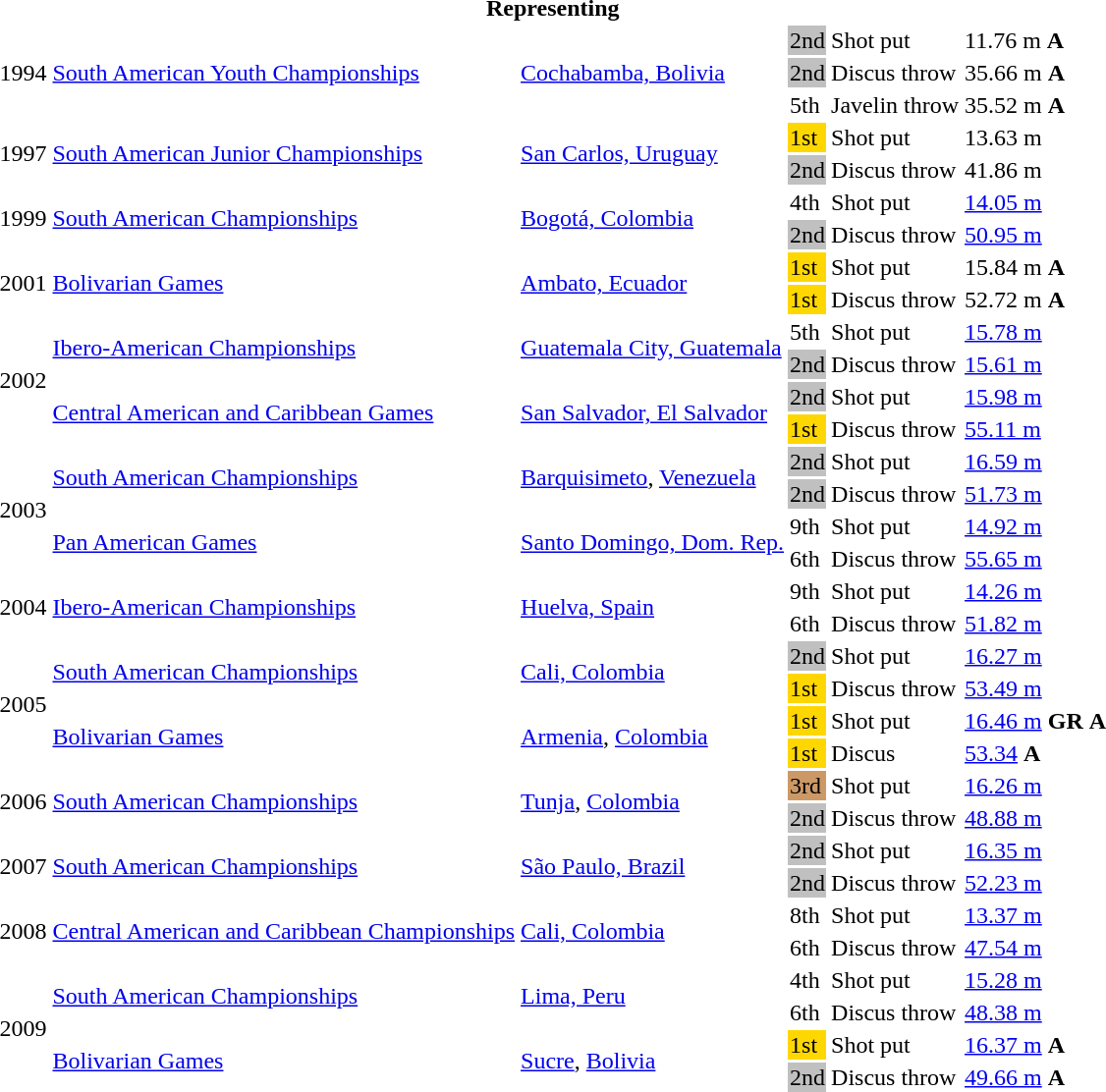<table>
<tr>
<th colspan="6">Representing </th>
</tr>
<tr>
<td rowspan=3>1994</td>
<td rowspan=3><a href='#'>South American Youth Championships</a></td>
<td rowspan=3><a href='#'>Cochabamba, Bolivia</a></td>
<td bgcolor="silver">2nd</td>
<td>Shot put</td>
<td>11.76 m <strong>A</strong></td>
</tr>
<tr>
<td bgcolor="silver">2nd</td>
<td>Discus throw</td>
<td>35.66 m <strong>A</strong></td>
</tr>
<tr>
<td>5th</td>
<td>Javelin throw</td>
<td>35.52 m <strong>A</strong></td>
</tr>
<tr>
<td rowspan=2>1997</td>
<td rowspan=2><a href='#'>South American Junior Championships</a></td>
<td rowspan=2><a href='#'>San Carlos, Uruguay</a></td>
<td bgcolor="gold">1st</td>
<td>Shot put</td>
<td>13.63 m</td>
</tr>
<tr>
<td bgcolor="silver">2nd</td>
<td>Discus throw</td>
<td>41.86 m</td>
</tr>
<tr>
<td rowspan=2>1999</td>
<td rowspan=2><a href='#'>South American Championships</a></td>
<td rowspan=2><a href='#'>Bogotá, Colombia</a></td>
<td>4th</td>
<td>Shot put</td>
<td><a href='#'>14.05 m</a></td>
</tr>
<tr>
<td bgcolor="silver">2nd</td>
<td>Discus throw</td>
<td><a href='#'>50.95 m</a></td>
</tr>
<tr>
<td rowspan=2>2001</td>
<td rowspan=2><a href='#'>Bolivarian Games</a></td>
<td rowspan=2><a href='#'>Ambato, Ecuador</a></td>
<td bgcolor=gold>1st</td>
<td>Shot put</td>
<td>15.84 m <strong>A</strong></td>
</tr>
<tr>
<td bgcolor=gold>1st</td>
<td>Discus throw</td>
<td>52.72 m <strong>A</strong></td>
</tr>
<tr>
<td rowspan=4>2002</td>
<td rowspan=2><a href='#'>Ibero-American Championships</a></td>
<td rowspan=2><a href='#'>Guatemala City, Guatemala</a></td>
<td>5th</td>
<td>Shot put</td>
<td><a href='#'>15.78 m</a></td>
</tr>
<tr>
<td bgcolor="silver">2nd</td>
<td>Discus throw</td>
<td><a href='#'>15.61 m</a></td>
</tr>
<tr>
<td rowspan=2><a href='#'>Central American and Caribbean Games</a></td>
<td rowspan=2><a href='#'>San Salvador, El Salvador</a></td>
<td bgcolor="silver">2nd</td>
<td>Shot put</td>
<td><a href='#'>15.98 m</a></td>
</tr>
<tr>
<td bgcolor="gold">1st</td>
<td>Discus throw</td>
<td><a href='#'>55.11 m</a></td>
</tr>
<tr>
<td rowspan=4>2003</td>
<td rowspan=2><a href='#'>South American Championships</a></td>
<td rowspan=2><a href='#'>Barquisimeto</a>, <a href='#'>Venezuela</a></td>
<td bgcolor="silver">2nd</td>
<td>Shot put</td>
<td><a href='#'>16.59 m</a></td>
</tr>
<tr>
<td bgcolor="silver">2nd</td>
<td>Discus throw</td>
<td><a href='#'>51.73 m</a></td>
</tr>
<tr>
<td rowspan=2><a href='#'>Pan American Games</a></td>
<td rowspan=2><a href='#'>Santo Domingo, Dom. Rep.</a></td>
<td>9th</td>
<td>Shot put</td>
<td><a href='#'>14.92 m</a></td>
</tr>
<tr>
<td>6th</td>
<td>Discus throw</td>
<td><a href='#'>55.65 m</a></td>
</tr>
<tr>
<td rowspan=2>2004</td>
<td rowspan=2><a href='#'>Ibero-American Championships</a></td>
<td rowspan=2><a href='#'>Huelva, Spain</a></td>
<td>9th</td>
<td>Shot put</td>
<td><a href='#'>14.26 m</a></td>
</tr>
<tr>
<td>6th</td>
<td>Discus throw</td>
<td><a href='#'>51.82 m</a></td>
</tr>
<tr>
<td rowspan=4>2005</td>
<td rowspan=2><a href='#'>South American Championships</a></td>
<td rowspan=2><a href='#'>Cali, Colombia</a></td>
<td bgcolor="silver">2nd</td>
<td>Shot put</td>
<td><a href='#'>16.27 m</a></td>
</tr>
<tr>
<td bgcolor="gold">1st</td>
<td>Discus throw</td>
<td><a href='#'>53.49 m</a></td>
</tr>
<tr>
<td rowspan=2><a href='#'>Bolivarian Games</a></td>
<td rowspan=2><a href='#'>Armenia</a>, <a href='#'>Colombia</a></td>
<td bgcolor=gold>1st</td>
<td>Shot put</td>
<td><a href='#'>16.46 m</a> <strong>GR</strong> <strong>A</strong></td>
</tr>
<tr>
<td bgcolor=gold>1st</td>
<td>Discus</td>
<td><a href='#'>53.34</a> <strong>A</strong></td>
</tr>
<tr>
<td rowspan=2>2006</td>
<td rowspan=2><a href='#'>South American Championships</a></td>
<td rowspan=2><a href='#'>Tunja</a>, <a href='#'>Colombia</a></td>
<td bgcolor="cc9966">3rd</td>
<td>Shot put</td>
<td><a href='#'>16.26 m</a></td>
</tr>
<tr>
<td bgcolor="silver">2nd</td>
<td>Discus throw</td>
<td><a href='#'>48.88 m</a></td>
</tr>
<tr>
<td rowspan=2>2007</td>
<td rowspan=2><a href='#'>South American Championships</a></td>
<td rowspan=2><a href='#'>São Paulo, Brazil</a></td>
<td bgcolor="silver">2nd</td>
<td>Shot put</td>
<td><a href='#'>16.35 m</a></td>
</tr>
<tr>
<td bgcolor="silver">2nd</td>
<td>Discus throw</td>
<td><a href='#'>52.23 m</a></td>
</tr>
<tr>
<td rowspan=2>2008</td>
<td rowspan=2><a href='#'>Central American and Caribbean Championships</a></td>
<td rowspan=2><a href='#'>Cali, Colombia</a></td>
<td>8th</td>
<td>Shot put</td>
<td><a href='#'>13.37 m</a></td>
</tr>
<tr>
<td>6th</td>
<td>Discus throw</td>
<td><a href='#'>47.54 m</a></td>
</tr>
<tr>
<td rowspan=4>2009</td>
<td rowspan=2><a href='#'>South American Championships</a></td>
<td rowspan=2><a href='#'>Lima, Peru</a></td>
<td>4th</td>
<td>Shot put</td>
<td><a href='#'>15.28 m</a></td>
</tr>
<tr>
<td>6th</td>
<td>Discus throw</td>
<td><a href='#'>48.38 m</a></td>
</tr>
<tr>
<td rowspan=2><a href='#'>Bolivarian Games</a></td>
<td rowspan=2><a href='#'>Sucre</a>, <a href='#'>Bolivia</a></td>
<td bgcolor=gold>1st</td>
<td>Shot put</td>
<td><a href='#'>16.37 m</a> <strong>A</strong></td>
</tr>
<tr>
<td bgcolor=silver>2nd</td>
<td>Discus throw</td>
<td><a href='#'>49.66 m</a> <strong>A</strong></td>
</tr>
</table>
